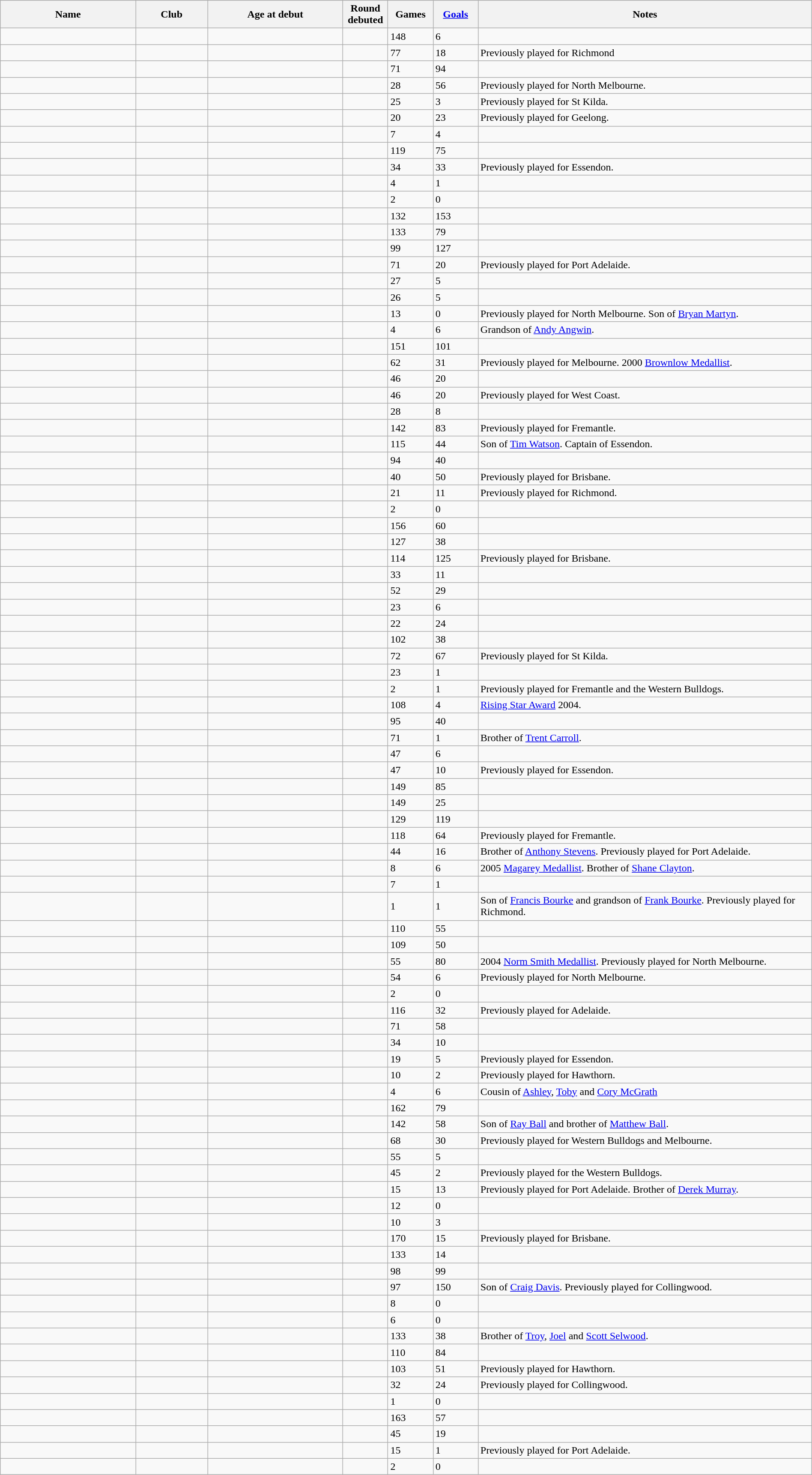<table class="wikitable sortable" style="width:100%;">
<tr style="background:#efefef;">
<th style="width:15%;">Name</th>
<th width=8%>Club</th>
<th style="width:15%;">Age at debut</th>
<th width=5%>Round debuted</th>
<th width=5%>Games</th>
<th width=5%><a href='#'>Goals</a></th>
<th style="width:37%;">Notes</th>
</tr>
<tr>
<td></td>
<td></td>
<td></td>
<td></td>
<td>148</td>
<td>6</td>
<td></td>
</tr>
<tr>
<td></td>
<td></td>
<td></td>
<td></td>
<td>77</td>
<td>18</td>
<td>Previously played for Richmond</td>
</tr>
<tr>
<td></td>
<td></td>
<td></td>
<td></td>
<td>71</td>
<td>94</td>
<td></td>
</tr>
<tr>
<td></td>
<td></td>
<td></td>
<td></td>
<td>28</td>
<td>56</td>
<td>Previously played for North Melbourne.</td>
</tr>
<tr>
<td></td>
<td></td>
<td></td>
<td></td>
<td>25</td>
<td>3</td>
<td>Previously played for St Kilda.</td>
</tr>
<tr>
<td></td>
<td></td>
<td></td>
<td></td>
<td>20</td>
<td>23</td>
<td>Previously played for Geelong.</td>
</tr>
<tr>
<td></td>
<td></td>
<td></td>
<td></td>
<td>7</td>
<td>4</td>
<td></td>
</tr>
<tr>
<td></td>
<td></td>
<td></td>
<td></td>
<td>119</td>
<td>75</td>
<td></td>
</tr>
<tr>
<td></td>
<td></td>
<td></td>
<td></td>
<td>34</td>
<td>33</td>
<td>Previously played for Essendon.</td>
</tr>
<tr>
<td></td>
<td></td>
<td></td>
<td></td>
<td>4</td>
<td>1</td>
<td></td>
</tr>
<tr>
<td></td>
<td></td>
<td></td>
<td></td>
<td>2</td>
<td>0</td>
<td></td>
</tr>
<tr>
<td></td>
<td></td>
<td></td>
<td></td>
<td>132</td>
<td>153</td>
<td></td>
</tr>
<tr>
<td></td>
<td></td>
<td></td>
<td></td>
<td>133</td>
<td>79</td>
<td></td>
</tr>
<tr>
<td></td>
<td></td>
<td></td>
<td></td>
<td>99</td>
<td>127</td>
<td></td>
</tr>
<tr>
<td></td>
<td></td>
<td></td>
<td></td>
<td>71</td>
<td>20</td>
<td>Previously played for Port Adelaide.</td>
</tr>
<tr>
<td></td>
<td></td>
<td></td>
<td></td>
<td>27</td>
<td>5</td>
<td></td>
</tr>
<tr>
<td></td>
<td></td>
<td></td>
<td></td>
<td>26</td>
<td>5</td>
<td></td>
</tr>
<tr>
<td></td>
<td></td>
<td></td>
<td></td>
<td>13</td>
<td>0</td>
<td>Previously played for North Melbourne. Son of <a href='#'>Bryan Martyn</a>.</td>
</tr>
<tr>
<td></td>
<td></td>
<td></td>
<td></td>
<td>4</td>
<td>6</td>
<td>Grandson of <a href='#'>Andy Angwin</a>.</td>
</tr>
<tr>
<td></td>
<td></td>
<td></td>
<td></td>
<td>151</td>
<td>101</td>
<td></td>
</tr>
<tr>
<td></td>
<td></td>
<td></td>
<td></td>
<td>62</td>
<td>31</td>
<td>Previously played for Melbourne. 2000 <a href='#'>Brownlow Medallist</a>.</td>
</tr>
<tr>
<td></td>
<td></td>
<td></td>
<td></td>
<td>46</td>
<td>20</td>
<td></td>
</tr>
<tr>
<td></td>
<td></td>
<td></td>
<td></td>
<td>46</td>
<td>20</td>
<td>Previously played for West Coast.</td>
</tr>
<tr>
<td></td>
<td></td>
<td></td>
<td></td>
<td>28</td>
<td>8</td>
<td></td>
</tr>
<tr>
<td></td>
<td></td>
<td></td>
<td></td>
<td>142</td>
<td>83</td>
<td>Previously played for Fremantle.</td>
</tr>
<tr>
<td></td>
<td></td>
<td></td>
<td></td>
<td>115</td>
<td>44</td>
<td>Son of <a href='#'>Tim Watson</a>. Captain of Essendon.</td>
</tr>
<tr>
<td></td>
<td></td>
<td></td>
<td></td>
<td>94</td>
<td>40</td>
<td></td>
</tr>
<tr>
<td></td>
<td></td>
<td></td>
<td></td>
<td>40</td>
<td>50</td>
<td>Previously played for Brisbane.</td>
</tr>
<tr>
<td></td>
<td></td>
<td></td>
<td></td>
<td>21</td>
<td>11</td>
<td>Previously played for Richmond.</td>
</tr>
<tr>
<td></td>
<td></td>
<td></td>
<td></td>
<td>2</td>
<td>0</td>
<td></td>
</tr>
<tr>
<td></td>
<td></td>
<td></td>
<td></td>
<td>156</td>
<td>60</td>
<td></td>
</tr>
<tr>
<td></td>
<td></td>
<td></td>
<td></td>
<td>127</td>
<td>38</td>
<td></td>
</tr>
<tr>
<td></td>
<td></td>
<td></td>
<td></td>
<td>114</td>
<td>125</td>
<td>Previously played for Brisbane.</td>
</tr>
<tr>
<td></td>
<td></td>
<td></td>
<td></td>
<td>33</td>
<td>11</td>
<td></td>
</tr>
<tr>
<td></td>
<td></td>
<td></td>
<td></td>
<td>52</td>
<td>29</td>
<td></td>
</tr>
<tr>
<td></td>
<td></td>
<td></td>
<td></td>
<td>23</td>
<td>6</td>
<td></td>
</tr>
<tr>
<td></td>
<td></td>
<td></td>
<td></td>
<td>22</td>
<td>24</td>
<td></td>
</tr>
<tr>
<td></td>
<td></td>
<td></td>
<td></td>
<td>102</td>
<td>38</td>
<td></td>
</tr>
<tr>
<td></td>
<td></td>
<td></td>
<td></td>
<td>72</td>
<td>67</td>
<td>Previously played for St Kilda.</td>
</tr>
<tr>
<td></td>
<td></td>
<td></td>
<td></td>
<td>23</td>
<td>1</td>
<td></td>
</tr>
<tr>
<td></td>
<td></td>
<td></td>
<td></td>
<td>2</td>
<td>1</td>
<td>Previously played for Fremantle and the Western Bulldogs.</td>
</tr>
<tr>
<td></td>
<td></td>
<td></td>
<td></td>
<td>108</td>
<td>4</td>
<td><a href='#'>Rising Star Award</a> 2004.</td>
</tr>
<tr>
<td></td>
<td></td>
<td></td>
<td></td>
<td>95</td>
<td>40</td>
<td></td>
</tr>
<tr>
<td></td>
<td></td>
<td></td>
<td></td>
<td>71</td>
<td>1</td>
<td>Brother of <a href='#'>Trent Carroll</a>.</td>
</tr>
<tr>
<td></td>
<td></td>
<td></td>
<td></td>
<td>47</td>
<td>6</td>
<td></td>
</tr>
<tr>
<td></td>
<td></td>
<td></td>
<td></td>
<td>47</td>
<td>10</td>
<td>Previously played for Essendon.</td>
</tr>
<tr>
<td></td>
<td></td>
<td></td>
<td></td>
<td>149</td>
<td>85</td>
<td></td>
</tr>
<tr>
<td></td>
<td></td>
<td></td>
<td></td>
<td>149</td>
<td>25</td>
<td></td>
</tr>
<tr>
<td></td>
<td></td>
<td></td>
<td></td>
<td>129</td>
<td>119</td>
<td></td>
</tr>
<tr>
<td></td>
<td></td>
<td></td>
<td></td>
<td>118</td>
<td>64</td>
<td>Previously played for Fremantle.</td>
</tr>
<tr>
<td></td>
<td></td>
<td></td>
<td></td>
<td>44</td>
<td>16</td>
<td>Brother of <a href='#'>Anthony Stevens</a>. Previously played for Port Adelaide.</td>
</tr>
<tr>
<td></td>
<td></td>
<td></td>
<td></td>
<td>8</td>
<td>6</td>
<td>2005 <a href='#'>Magarey Medallist</a>. Brother of <a href='#'>Shane Clayton</a>.</td>
</tr>
<tr>
<td></td>
<td></td>
<td></td>
<td></td>
<td>7</td>
<td>1</td>
<td></td>
</tr>
<tr>
<td></td>
<td></td>
<td></td>
<td></td>
<td>1</td>
<td>1</td>
<td>Son of <a href='#'>Francis Bourke</a> and grandson of <a href='#'>Frank Bourke</a>. Previously played for Richmond.</td>
</tr>
<tr>
<td></td>
<td></td>
<td></td>
<td></td>
<td>110</td>
<td>55</td>
<td></td>
</tr>
<tr>
<td></td>
<td></td>
<td></td>
<td></td>
<td>109</td>
<td>50</td>
<td></td>
</tr>
<tr>
<td></td>
<td></td>
<td></td>
<td></td>
<td>55</td>
<td>80</td>
<td>2004 <a href='#'>Norm Smith Medallist</a>. Previously played for North Melbourne.</td>
</tr>
<tr>
<td></td>
<td></td>
<td></td>
<td></td>
<td>54</td>
<td>6</td>
<td>Previously played for North Melbourne.</td>
</tr>
<tr>
<td></td>
<td></td>
<td></td>
<td></td>
<td>2</td>
<td>0</td>
<td></td>
</tr>
<tr>
<td></td>
<td></td>
<td></td>
<td></td>
<td>116</td>
<td>32</td>
<td>Previously played for Adelaide.</td>
</tr>
<tr>
<td></td>
<td></td>
<td></td>
<td></td>
<td>71</td>
<td>58</td>
<td></td>
</tr>
<tr>
<td></td>
<td></td>
<td></td>
<td></td>
<td>34</td>
<td>10</td>
<td></td>
</tr>
<tr>
<td></td>
<td></td>
<td></td>
<td></td>
<td>19</td>
<td>5</td>
<td>Previously played for Essendon.</td>
</tr>
<tr>
<td></td>
<td></td>
<td></td>
<td></td>
<td>10</td>
<td>2</td>
<td>Previously played for Hawthorn.</td>
</tr>
<tr>
<td></td>
<td></td>
<td></td>
<td></td>
<td>4</td>
<td>6</td>
<td>Cousin of <a href='#'>Ashley</a>, <a href='#'>Toby</a> and <a href='#'>Cory McGrath</a></td>
</tr>
<tr>
<td></td>
<td></td>
<td></td>
<td></td>
<td>162</td>
<td>79</td>
<td></td>
</tr>
<tr>
<td></td>
<td></td>
<td></td>
<td></td>
<td>142</td>
<td>58</td>
<td>Son of <a href='#'>Ray Ball</a> and brother of <a href='#'>Matthew Ball</a>.</td>
</tr>
<tr>
<td></td>
<td></td>
<td></td>
<td></td>
<td>68</td>
<td>30</td>
<td>Previously played for Western Bulldogs and Melbourne.</td>
</tr>
<tr>
<td></td>
<td></td>
<td></td>
<td></td>
<td>55</td>
<td>5</td>
<td></td>
</tr>
<tr>
<td></td>
<td></td>
<td></td>
<td></td>
<td>45</td>
<td>2</td>
<td>Previously played for the Western Bulldogs.</td>
</tr>
<tr>
<td></td>
<td></td>
<td></td>
<td></td>
<td>15</td>
<td>13</td>
<td>Previously played for Port Adelaide. Brother of <a href='#'>Derek Murray</a>.</td>
</tr>
<tr>
<td></td>
<td></td>
<td></td>
<td></td>
<td>12</td>
<td>0</td>
<td></td>
</tr>
<tr>
<td></td>
<td></td>
<td></td>
<td></td>
<td>10</td>
<td>3</td>
<td></td>
</tr>
<tr>
<td></td>
<td></td>
<td></td>
<td></td>
<td>170</td>
<td>15</td>
<td>Previously played for Brisbane.</td>
</tr>
<tr>
<td></td>
<td></td>
<td></td>
<td></td>
<td>133</td>
<td>14</td>
<td></td>
</tr>
<tr>
<td></td>
<td></td>
<td></td>
<td></td>
<td>98</td>
<td>99</td>
<td></td>
</tr>
<tr>
<td></td>
<td></td>
<td></td>
<td></td>
<td>97</td>
<td>150</td>
<td>Son of <a href='#'>Craig Davis</a>. Previously played for Collingwood.</td>
</tr>
<tr>
<td></td>
<td></td>
<td></td>
<td></td>
<td>8</td>
<td>0</td>
<td></td>
</tr>
<tr>
<td></td>
<td></td>
<td></td>
<td></td>
<td>6</td>
<td>0</td>
<td></td>
</tr>
<tr>
<td></td>
<td></td>
<td></td>
<td></td>
<td>133</td>
<td>38</td>
<td>Brother of <a href='#'>Troy</a>, <a href='#'>Joel</a> and <a href='#'>Scott Selwood</a>.</td>
</tr>
<tr>
<td></td>
<td></td>
<td></td>
<td></td>
<td>110</td>
<td>84</td>
<td></td>
</tr>
<tr>
<td></td>
<td></td>
<td></td>
<td></td>
<td>103</td>
<td>51</td>
<td>Previously played for Hawthorn.</td>
</tr>
<tr>
<td></td>
<td></td>
<td></td>
<td></td>
<td>32</td>
<td>24</td>
<td>Previously played for Collingwood.</td>
</tr>
<tr>
<td></td>
<td></td>
<td></td>
<td></td>
<td>1</td>
<td>0</td>
<td></td>
</tr>
<tr>
<td></td>
<td></td>
<td></td>
<td></td>
<td>163</td>
<td>57</td>
<td></td>
</tr>
<tr>
<td></td>
<td></td>
<td></td>
<td></td>
<td>45</td>
<td>19</td>
<td></td>
</tr>
<tr>
<td></td>
<td></td>
<td></td>
<td></td>
<td>15</td>
<td>1</td>
<td>Previously played for Port Adelaide.</td>
</tr>
<tr>
<td></td>
<td></td>
<td></td>
<td></td>
<td>2</td>
<td>0</td>
<td></td>
</tr>
</table>
